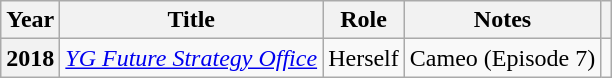<table class="wikitable plainrowheaders">
<tr>
<th scope="col">Year</th>
<th scope="col">Title</th>
<th scope="col">Role</th>
<th scope="col">Notes</th>
<th scope="col" class="unsortable"></th>
</tr>
<tr>
<th scope="row">2018</th>
<td><em><a href='#'>YG Future Strategy Office</a></em></td>
<td>Herself</td>
<td>Cameo (Episode 7)</td>
<td style="text-align:center"></td>
</tr>
</table>
